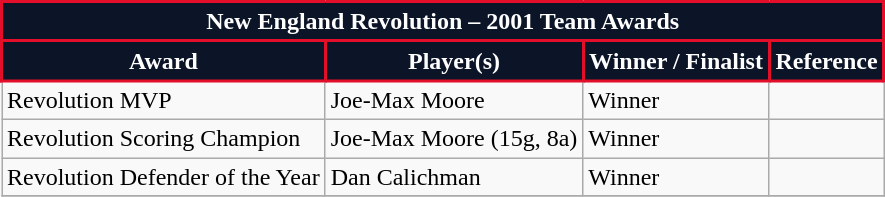<table class="wikitable">
<tr>
<th colspan="4" style="background:#0c1527; color:#fff; border:2px solid #e20e2a; text-align: center; font-weight:bold;">New England Revolution – 2001 Team Awards</th>
</tr>
<tr>
<th style="background:#0c1527; color:#fff; border:2px solid #e20e2a;" scope="col">Award</th>
<th style="background:#0c1527; color:#fff; border:2px solid #e20e2a;" scope="col">Player(s)</th>
<th style="background:#0c1527; color:#fff; border:2px solid #e20e2a;" scope="col">Winner / Finalist</th>
<th style="background:#0c1527; color:#fff; border:2px solid #e20e2a;" scope="col">Reference</th>
</tr>
<tr>
<td>Revolution MVP</td>
<td>Joe-Max Moore</td>
<td>Winner</td>
<td></td>
</tr>
<tr>
<td>Revolution Scoring Champion</td>
<td>Joe-Max Moore (15g, 8a)</td>
<td>Winner</td>
<td></td>
</tr>
<tr>
<td>Revolution Defender of the Year</td>
<td>Dan Calichman</td>
<td>Winner</td>
<td></td>
</tr>
<tr>
</tr>
</table>
